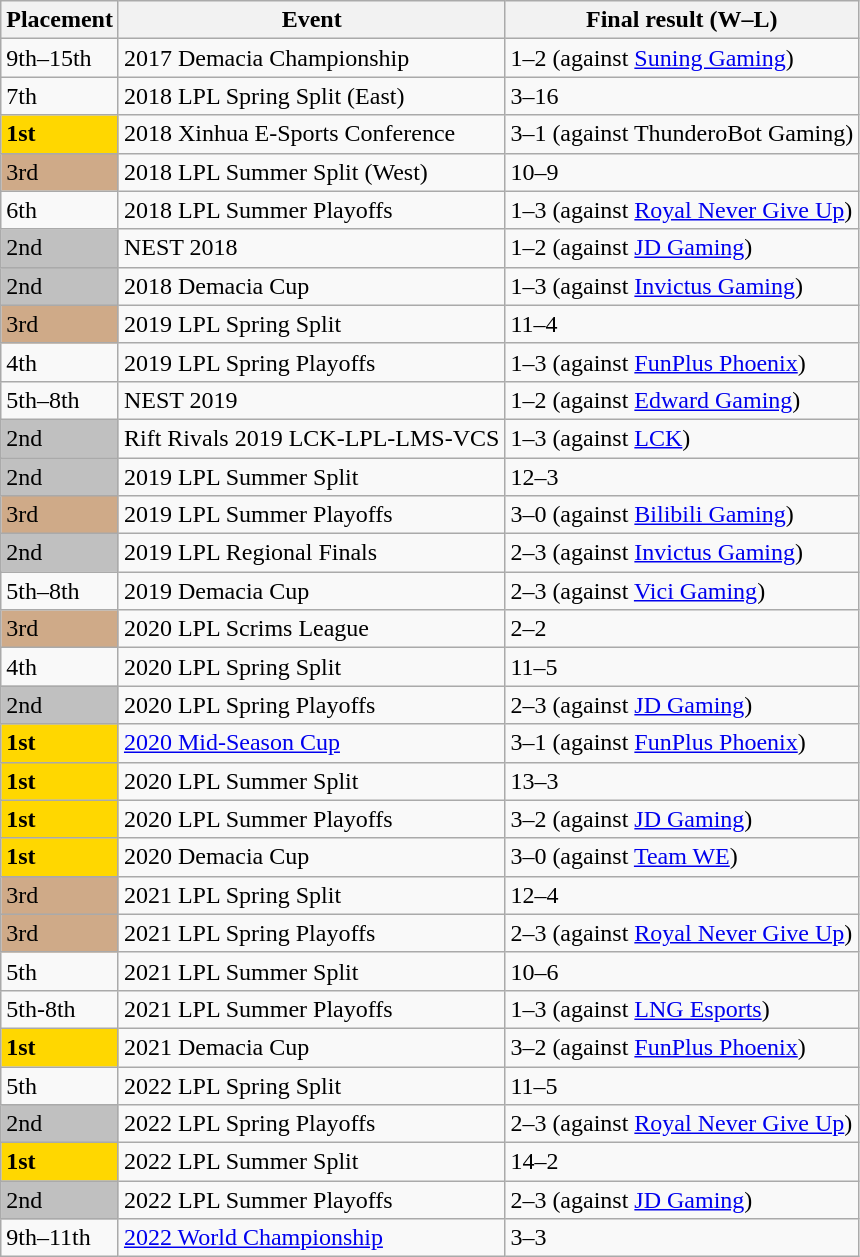<table class="wikitable sortable mw-collapsible mw-collapsed">
<tr>
<th>Placement</th>
<th>Event</th>
<th>Final result (W–L)</th>
</tr>
<tr>
<td> 9th–15th</td>
<td> 2017 Demacia Championship</td>
<td> 1–2 (against <a href='#'>Suning Gaming</a>)</td>
</tr>
<tr>
<td> 7th</td>
<td> 2018 LPL Spring Split (East)</td>
<td> 3–16</td>
</tr>
<tr>
<td style="background-color:Gold;"> <strong>1st</strong></td>
<td> 2018 Xinhua E-Sports Conference</td>
<td> 3–1 (against ThunderoBot Gaming)</td>
</tr>
<tr>
<td style="background-color:#CFAA88;"> 3rd</td>
<td> 2018 LPL Summer Split (West)</td>
<td> 10–9</td>
</tr>
<tr>
<td> 6th</td>
<td> 2018 LPL Summer Playoffs</td>
<td> 1–3 (against <a href='#'>Royal Never Give Up</a>)</td>
</tr>
<tr>
<td style="background-color:Silver;"> 2nd</td>
<td> NEST 2018</td>
<td> 1–2 (against <a href='#'>JD Gaming</a>)</td>
</tr>
<tr>
<td style="background-color:Silver;"> 2nd</td>
<td> 2018 Demacia Cup</td>
<td> 1–3 (against <a href='#'>Invictus Gaming</a>)</td>
</tr>
<tr>
<td style="background-color:#CFAA88;"> 3rd</td>
<td> 2019 LPL Spring Split</td>
<td> 11–4</td>
</tr>
<tr>
<td> 4th</td>
<td> 2019 LPL Spring Playoffs</td>
<td> 1–3 (against <a href='#'>FunPlus Phoenix</a>)</td>
</tr>
<tr>
<td> 5th–8th</td>
<td> NEST 2019</td>
<td> 1–2 (against <a href='#'>Edward Gaming</a>)</td>
</tr>
<tr>
<td style="background-color:Silver;"> 2nd</td>
<td> Rift Rivals 2019 LCK-LPL-LMS-VCS</td>
<td> 1–3 (against <a href='#'>LCK</a>)</td>
</tr>
<tr>
<td style="background-color:Silver;"> 2nd</td>
<td> 2019 LPL Summer Split</td>
<td> 12–3</td>
</tr>
<tr>
<td style="background-color:#CFAA88;"> 3rd</td>
<td> 2019 LPL Summer Playoffs</td>
<td> 3–0 (against <a href='#'>Bilibili Gaming</a>)</td>
</tr>
<tr>
<td style="background-color:Silver;"> 2nd</td>
<td> 2019 LPL Regional Finals</td>
<td> 2–3 (against <a href='#'>Invictus Gaming</a>)</td>
</tr>
<tr>
<td> 5th–8th</td>
<td> 2019 Demacia Cup</td>
<td> 2–3 (against <a href='#'>Vici Gaming</a>)</td>
</tr>
<tr>
<td style="background-color:#CFAA88;"> 3rd</td>
<td> 2020 LPL Scrims League</td>
<td> 2–2</td>
</tr>
<tr>
<td> 4th</td>
<td> 2020 LPL Spring Split</td>
<td> 11–5</td>
</tr>
<tr>
<td style="background-color:Silver;"> 2nd</td>
<td> 2020 LPL Spring Playoffs</td>
<td> 2–3 (against <a href='#'>JD Gaming</a>)</td>
</tr>
<tr>
<td style="background-color:Gold;"> <strong>1st</strong></td>
<td> <a href='#'>2020 Mid-Season Cup</a></td>
<td> 3–1 (against <a href='#'>FunPlus Phoenix</a>)</td>
</tr>
<tr>
<td style="background-color:Gold;"> <strong>1st</strong></td>
<td> 2020 LPL Summer Split</td>
<td> 13–3</td>
</tr>
<tr>
<td style="background-color:Gold;"> <strong>1st</strong></td>
<td> 2020 LPL Summer Playoffs</td>
<td> 3–2 (against <a href='#'>JD Gaming</a>)</td>
</tr>
<tr>
<td style="background-color:Gold;"> <strong>1st</strong></td>
<td> 2020 Demacia Cup</td>
<td> 3–0 (against <a href='#'>Team WE</a>)</td>
</tr>
<tr>
<td style="background-color:#CFAA88;"> 3rd</td>
<td> 2021 LPL Spring Split</td>
<td> 12–4</td>
</tr>
<tr>
<td style="background-color:#CFAA88;"> 3rd</td>
<td> 2021 LPL Spring Playoffs</td>
<td> 2–3 (against <a href='#'>Royal Never Give Up</a>)</td>
</tr>
<tr>
<td> 5th</td>
<td> 2021 LPL Summer Split</td>
<td> 10–6</td>
</tr>
<tr>
<td> 5th-8th</td>
<td> 2021 LPL Summer Playoffs</td>
<td> 1–3 (against <a href='#'>LNG Esports</a>)</td>
</tr>
<tr>
<td style="background-color:Gold;"> <strong>1st</strong></td>
<td> 2021 Demacia Cup</td>
<td> 3–2 (against <a href='#'>FunPlus Phoenix</a>)</td>
</tr>
<tr>
<td> 5th</td>
<td> 2022 LPL Spring Split</td>
<td> 11–5</td>
</tr>
<tr>
<td style="background-color:Silver;"> 2nd</td>
<td> 2022 LPL Spring Playoffs</td>
<td> 2–3 (against <a href='#'>Royal Never Give Up</a>)</td>
</tr>
<tr>
<td style="background-color:Gold;"> <strong>1st</strong></td>
<td> 2022 LPL Summer Split</td>
<td> 14–2</td>
</tr>
<tr>
<td style="background-color:Silver;"> 2nd</td>
<td> 2022 LPL Summer Playoffs</td>
<td> 2–3 (against <a href='#'>JD Gaming</a>)</td>
</tr>
<tr>
<td> 9th–11th</td>
<td> <a href='#'>2022 World Championship</a></td>
<td> 3–3</td>
</tr>
</table>
